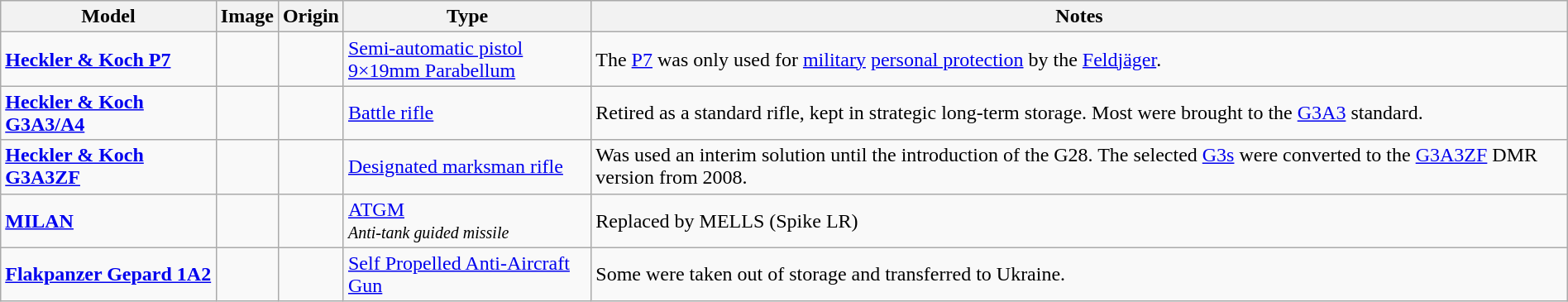<table class="wikitable" style="width:100%;">
<tr>
<th>Model</th>
<th>Image</th>
<th>Origin</th>
<th>Type</th>
<th>Notes</th>
</tr>
<tr>
<td><strong><a href='#'>Heckler & Koch P7</a></strong></td>
<td></td>
<td><small></small></td>
<td><a href='#'>Semi-automatic pistol</a><br><a href='#'>9×19mm Parabellum</a></td>
<td>The <a href='#'>P7</a> was only used for <a href='#'>military</a> <a href='#'>personal protection</a> by the <a href='#'>Feldjäger</a>.</td>
</tr>
<tr>
<td><strong><a href='#'>Heckler & Koch G3A3/A4</a></strong></td>
<td></td>
<td><small></small></td>
<td><a href='#'>Battle rifle</a></td>
<td>Retired as a standard rifle, kept in strategic long-term storage. Most were brought to the <a href='#'>G3A3</a> standard.</td>
</tr>
<tr>
<td><a href='#'><strong>Heckler & Koch G3A3ZF</strong></a></td>
<td></td>
<td><small></small></td>
<td><a href='#'>Designated marksman rifle</a></td>
<td>Was used an interim solution until the introduction of the G28. The selected <a href='#'>G3s</a> were converted to the <a href='#'>G3A3ZF</a> DMR version from 2008.</td>
</tr>
<tr>
<td><strong><a href='#'>MILAN</a> </strong></td>
<td></td>
<td><small><br></small></td>
<td><a href='#'>ATGM</a><br><em><small>Anti-tank guided missile</small></em></td>
<td>Replaced by MELLS (Spike LR)</td>
</tr>
<tr>
<td><strong><a href='#'>Flakpanzer Gepard 1A2</a></strong></td>
<td></td>
<td><small><br></small></td>
<td><a href='#'>Self Propelled Anti-Aircraft Gun</a></td>
<td>Some were taken out of storage and transferred to Ukraine.</td>
</tr>
</table>
